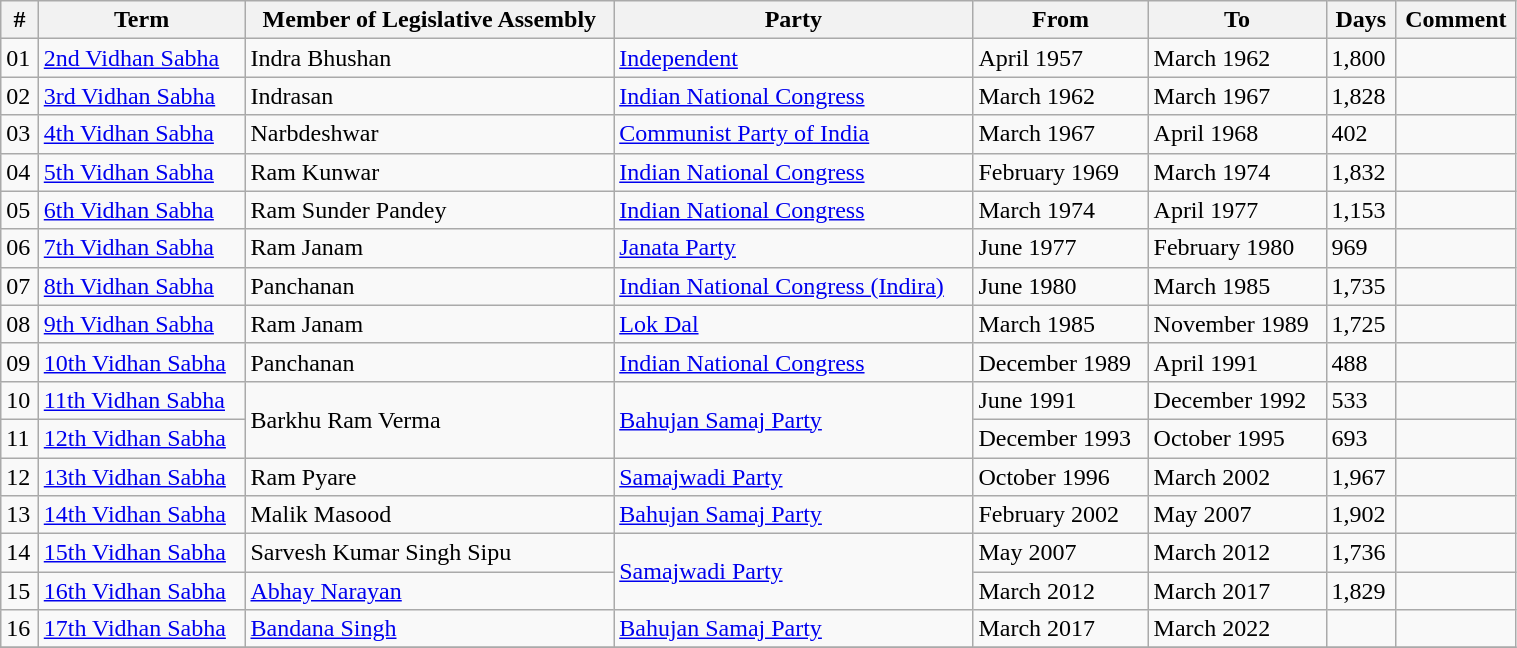<table class="wikitable plainrowheaders sortable" width="80%" style="font-size: x-big;">
<tr>
<th Scope=col>#</th>
<th scope=col>Term</th>
<th scope=col>Member of Legislative Assembly</th>
<th scope=col>Party</th>
<th scope=col>From</th>
<th scope=col>To</th>
<th scope=col>Days</th>
<th scope=col>Comment</th>
</tr>
<tr>
<td>01</td>
<td><a href='#'>2nd Vidhan Sabha</a></td>
<td>Indra Bhushan</td>
<td><a href='#'>Independent</a></td>
<td>April 1957</td>
<td>March 1962</td>
<td>1,800</td>
<td></td>
</tr>
<tr>
<td>02</td>
<td><a href='#'>3rd Vidhan Sabha</a></td>
<td>Indrasan</td>
<td><a href='#'>Indian National Congress</a></td>
<td>March 1962</td>
<td>March 1967</td>
<td>1,828</td>
<td></td>
</tr>
<tr>
<td>03</td>
<td><a href='#'>4th Vidhan Sabha</a></td>
<td>Narbdeshwar</td>
<td><a href='#'>Communist Party of India</a></td>
<td>March 1967</td>
<td>April 1968</td>
<td>402</td>
<td></td>
</tr>
<tr>
<td>04</td>
<td><a href='#'>5th Vidhan Sabha</a></td>
<td>Ram Kunwar</td>
<td><a href='#'>Indian National Congress</a></td>
<td>February 1969</td>
<td>March 1974</td>
<td>1,832</td>
<td></td>
</tr>
<tr>
<td>05</td>
<td><a href='#'>6th Vidhan Sabha</a></td>
<td>Ram Sunder Pandey</td>
<td><a href='#'>Indian National Congress</a></td>
<td>March 1974</td>
<td>April 1977</td>
<td>1,153</td>
<td></td>
</tr>
<tr>
<td>06</td>
<td><a href='#'>7th Vidhan Sabha</a></td>
<td>Ram Janam</td>
<td><a href='#'>Janata Party</a></td>
<td>June 1977</td>
<td>February 1980</td>
<td>969</td>
<td></td>
</tr>
<tr>
<td>07</td>
<td><a href='#'>8th Vidhan Sabha</a></td>
<td>Panchanan</td>
<td><a href='#'>Indian National Congress (Indira)</a></td>
<td>June 1980</td>
<td>March 1985</td>
<td>1,735</td>
<td></td>
</tr>
<tr>
<td>08</td>
<td><a href='#'>9th Vidhan Sabha</a></td>
<td>Ram Janam</td>
<td><a href='#'>Lok Dal</a></td>
<td>March 1985</td>
<td>November 1989</td>
<td>1,725</td>
<td></td>
</tr>
<tr>
<td>09</td>
<td><a href='#'>10th Vidhan Sabha</a></td>
<td>Panchanan</td>
<td><a href='#'>Indian National Congress</a></td>
<td>December 1989</td>
<td>April 1991</td>
<td>488</td>
<td></td>
</tr>
<tr>
<td>10</td>
<td><a href='#'>11th Vidhan Sabha</a></td>
<td rowspan="2">Barkhu Ram Verma</td>
<td rowspan="2"><a href='#'>Bahujan Samaj Party</a></td>
<td>June 1991</td>
<td>December 1992</td>
<td>533</td>
<td></td>
</tr>
<tr>
<td>11</td>
<td><a href='#'>12th Vidhan Sabha</a></td>
<td>December 1993</td>
<td>October 1995</td>
<td>693</td>
<td></td>
</tr>
<tr>
<td>12</td>
<td><a href='#'>13th Vidhan Sabha</a></td>
<td>Ram Pyare</td>
<td><a href='#'>Samajwadi Party</a></td>
<td>October 1996</td>
<td>March 2002</td>
<td>1,967</td>
<td></td>
</tr>
<tr>
<td>13</td>
<td><a href='#'>14th Vidhan Sabha</a></td>
<td>Malik Masood</td>
<td><a href='#'>Bahujan Samaj Party</a></td>
<td>February 2002</td>
<td>May 2007</td>
<td>1,902</td>
<td></td>
</tr>
<tr>
<td>14</td>
<td><a href='#'>15th Vidhan Sabha</a></td>
<td>Sarvesh Kumar Singh Sipu</td>
<td rowspan="2"><a href='#'>Samajwadi Party</a></td>
<td>May 2007</td>
<td>March 2012</td>
<td>1,736</td>
<td></td>
</tr>
<tr>
<td>15</td>
<td><a href='#'>16th Vidhan Sabha</a></td>
<td><a href='#'>Abhay Narayan</a></td>
<td>March 2012</td>
<td>March 2017</td>
<td>1,829</td>
<td></td>
</tr>
<tr>
<td>16</td>
<td><a href='#'>17th Vidhan Sabha</a></td>
<td><a href='#'>Bandana Singh</a></td>
<td><a href='#'>Bahujan Samaj Party</a></td>
<td>March 2017</td>
<td>March 2022</td>
<td></td>
<td></td>
</tr>
<tr>
</tr>
</table>
